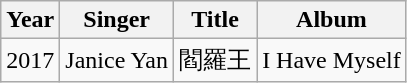<table class="wikitable">
<tr>
<th>Year</th>
<th>Singer</th>
<th>Title</th>
<th>Album</th>
</tr>
<tr>
<td>2017</td>
<td>Janice Yan</td>
<td>閻羅王</td>
<td>I Have Myself</td>
</tr>
</table>
